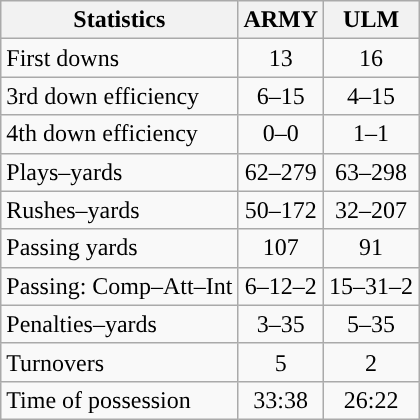<table class="wikitable" style="float: left;">
<tr>
<th>Statistics</th>
<th>ARMY</th>
<th>ULM</th>
</tr>
<tr>
<td>First downs</td>
<td align=center>13</td>
<td align=center>16</td>
</tr>
<tr>
<td>3rd down efficiency</td>
<td align=center>6–15</td>
<td align=center>4–15</td>
</tr>
<tr>
<td>4th down efficiency</td>
<td align=center>0–0</td>
<td align=center>1–1</td>
</tr>
<tr>
<td>Plays–yards</td>
<td align=center>62–279</td>
<td align=center>63–298</td>
</tr>
<tr>
<td>Rushes–yards</td>
<td align=center>50–172</td>
<td align=center>32–207</td>
</tr>
<tr>
<td>Passing yards</td>
<td align=center>107</td>
<td align=center>91</td>
</tr>
<tr>
<td>Passing: Comp–Att–Int</td>
<td align=center>6–12–2</td>
<td align=center>15–31–2</td>
</tr>
<tr>
<td>Penalties–yards</td>
<td align=center>3–35</td>
<td align=center>5–35</td>
</tr>
<tr>
<td>Turnovers</td>
<td align=center>5</td>
<td align=center>2</td>
</tr>
<tr>
<td>Time of possession</td>
<td align=center>33:38</td>
<td align=center>26:22</td>
</tr>
</table>
